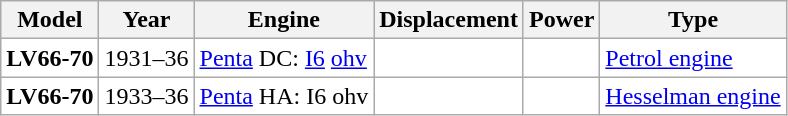<table class="wikitable">
<tr>
<th>Model</th>
<th>Year</th>
<th>Engine</th>
<th>Displacement</th>
<th>Power</th>
<th>Type</th>
</tr>
<tr style="background:#ffffff;">
<td><strong>LV66-70</strong></td>
<td>1931–36</td>
<td><a href='#'>Penta</a> DC: <a href='#'>I6</a> <a href='#'>ohv</a></td>
<td></td>
<td></td>
<td><a href='#'>Petrol engine</a></td>
</tr>
<tr style="background:#ffffff;">
<td><strong>LV66-70</strong></td>
<td>1933–36</td>
<td><a href='#'>Penta</a> HA: I6 ohv</td>
<td></td>
<td></td>
<td><a href='#'>Hesselman engine</a></td>
</tr>
</table>
